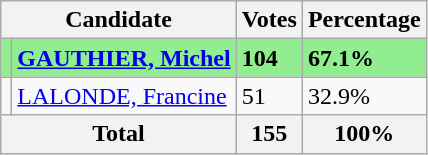<table class="wikitable">
<tr>
<th colspan="2">Candidate</th>
<th>Votes</th>
<th>Percentage</th>
</tr>
<tr style="background:lightgreen;">
<td></td>
<td><strong><a href='#'>GAUTHIER, Michel</a></strong></td>
<td><strong>104</strong></td>
<td><strong>67.1%</strong></td>
</tr>
<tr>
<td></td>
<td><a href='#'>LALONDE, Francine</a></td>
<td>51</td>
<td>32.9%</td>
</tr>
<tr>
<th colspan="2">Total</th>
<th>155</th>
<th>100%</th>
</tr>
</table>
